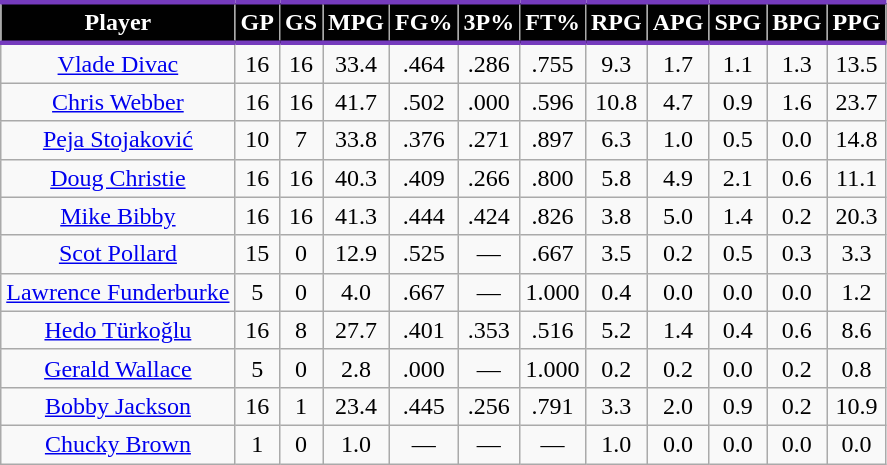<table class="wikitable sortable" style="text-align:right;">
<tr>
<th style="background:#010101; color:#FFFFFF; border-top:#753BBD 3px solid; border-bottom:#753BBD 3px solid;">Player</th>
<th style="background:#010101; color:#FFFFFF; border-top:#753BBD 3px solid; border-bottom:#753BBD 3px solid;">GP</th>
<th style="background:#010101; color:#FFFFFF; border-top:#753BBD 3px solid; border-bottom:#753BBD 3px solid;">GS</th>
<th style="background:#010101; color:#FFFFFF; border-top:#753BBD 3px solid; border-bottom:#753BBD 3px solid;">MPG</th>
<th style="background:#010101; color:#FFFFFF; border-top:#753BBD 3px solid; border-bottom:#753BBD 3px solid;">FG%</th>
<th style="background:#010101; color:#FFFFFF; border-top:#753BBD 3px solid; border-bottom:#753BBD 3px solid;">3P%</th>
<th style="background:#010101; color:#FFFFFF; border-top:#753BBD 3px solid; border-bottom:#753BBD 3px solid;">FT%</th>
<th style="background:#010101; color:#FFFFFF; border-top:#753BBD 3px solid; border-bottom:#753BBD 3px solid;">RPG</th>
<th style="background:#010101; color:#FFFFFF; border-top:#753BBD 3px solid; border-bottom:#753BBD 3px solid;">APG</th>
<th style="background:#010101; color:#FFFFFF; border-top:#753BBD 3px solid; border-bottom:#753BBD 3px solid;">SPG</th>
<th style="background:#010101; color:#FFFFFF; border-top:#753BBD 3px solid; border-bottom:#753BBD 3px solid;">BPG</th>
<th style="background:#010101; color:#FFFFFF; border-top:#753BBD 3px solid; border-bottom:#753BBD 3px solid;">PPG</th>
</tr>
<tr align="center">
<td><a href='#'>Vlade Divac</a></td>
<td>16</td>
<td>16</td>
<td>33.4</td>
<td>.464</td>
<td>.286</td>
<td>.755</td>
<td>9.3</td>
<td>1.7</td>
<td>1.1</td>
<td>1.3</td>
<td>13.5</td>
</tr>
<tr align="center">
<td><a href='#'>Chris Webber</a></td>
<td>16</td>
<td>16</td>
<td>41.7</td>
<td>.502</td>
<td>.000</td>
<td>.596</td>
<td>10.8</td>
<td>4.7</td>
<td>0.9</td>
<td>1.6</td>
<td>23.7</td>
</tr>
<tr align="center">
<td><a href='#'>Peja Stojaković</a></td>
<td>10</td>
<td>7</td>
<td>33.8</td>
<td>.376</td>
<td>.271</td>
<td>.897</td>
<td>6.3</td>
<td>1.0</td>
<td>0.5</td>
<td>0.0</td>
<td>14.8</td>
</tr>
<tr align="center">
<td><a href='#'>Doug Christie</a></td>
<td>16</td>
<td>16</td>
<td>40.3</td>
<td>.409</td>
<td>.266</td>
<td>.800</td>
<td>5.8</td>
<td>4.9</td>
<td>2.1</td>
<td>0.6</td>
<td>11.1</td>
</tr>
<tr align="center">
<td><a href='#'>Mike Bibby</a></td>
<td>16</td>
<td>16</td>
<td>41.3</td>
<td>.444</td>
<td>.424</td>
<td>.826</td>
<td>3.8</td>
<td>5.0</td>
<td>1.4</td>
<td>0.2</td>
<td>20.3</td>
</tr>
<tr align="center">
<td><a href='#'>Scot Pollard</a></td>
<td>15</td>
<td>0</td>
<td>12.9</td>
<td>.525</td>
<td>—</td>
<td>.667</td>
<td>3.5</td>
<td>0.2</td>
<td>0.5</td>
<td>0.3</td>
<td>3.3</td>
</tr>
<tr align="center">
<td><a href='#'>Lawrence Funderburke</a></td>
<td>5</td>
<td>0</td>
<td>4.0</td>
<td>.667</td>
<td>—</td>
<td>1.000</td>
<td>0.4</td>
<td>0.0</td>
<td>0.0</td>
<td>0.0</td>
<td>1.2</td>
</tr>
<tr align="center">
<td><a href='#'>Hedo Türkoğlu</a></td>
<td>16</td>
<td>8</td>
<td>27.7</td>
<td>.401</td>
<td>.353</td>
<td>.516</td>
<td>5.2</td>
<td>1.4</td>
<td>0.4</td>
<td>0.6</td>
<td>8.6</td>
</tr>
<tr align="center">
<td><a href='#'>Gerald Wallace</a></td>
<td>5</td>
<td>0</td>
<td>2.8</td>
<td>.000</td>
<td>—</td>
<td>1.000</td>
<td>0.2</td>
<td>0.2</td>
<td>0.0</td>
<td>0.2</td>
<td>0.8</td>
</tr>
<tr align="center">
<td><a href='#'>Bobby Jackson</a></td>
<td>16</td>
<td>1</td>
<td>23.4</td>
<td>.445</td>
<td>.256</td>
<td>.791</td>
<td>3.3</td>
<td>2.0</td>
<td>0.9</td>
<td>0.2</td>
<td>10.9</td>
</tr>
<tr align="center">
<td><a href='#'>Chucky Brown</a></td>
<td>1</td>
<td>0</td>
<td>1.0</td>
<td>—</td>
<td>—</td>
<td>—</td>
<td>1.0</td>
<td>0.0</td>
<td>0.0</td>
<td>0.0</td>
<td>0.0</td>
</tr>
</table>
